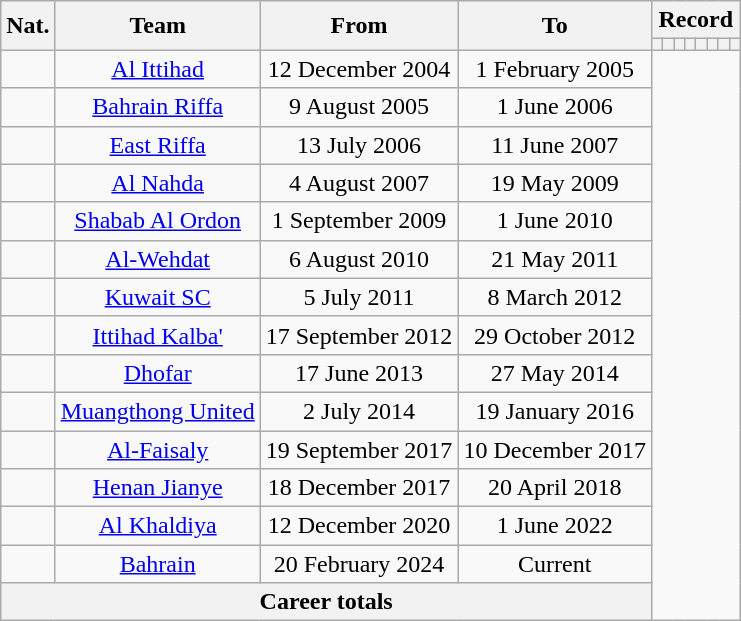<table class="wikitable" style="text-align: center">
<tr>
<th rowspan=2>Nat.</th>
<th rowspan=2>Team</th>
<th rowspan=2>From</th>
<th rowspan=2>To</th>
<th colspan=8>Record</th>
</tr>
<tr>
<th></th>
<th></th>
<th></th>
<th></th>
<th></th>
<th></th>
<th></th>
<th></th>
</tr>
<tr>
<td></td>
<td><a href='#'>Al Ittihad</a></td>
<td>12 December 2004</td>
<td>1 February 2005<br></td>
</tr>
<tr>
<td></td>
<td><a href='#'>Bahrain Riffa</a></td>
<td>9 August 2005</td>
<td>1 June 2006<br></td>
</tr>
<tr>
<td></td>
<td><a href='#'>East Riffa</a></td>
<td>13 July 2006</td>
<td>11 June 2007<br></td>
</tr>
<tr>
<td></td>
<td><a href='#'>Al Nahda</a></td>
<td>4 August 2007</td>
<td>19 May 2009<br></td>
</tr>
<tr>
<td></td>
<td><a href='#'>Shabab Al Ordon</a></td>
<td>1 September 2009</td>
<td>1 June 2010<br></td>
</tr>
<tr>
<td></td>
<td><a href='#'>Al-Wehdat</a></td>
<td>6 August 2010</td>
<td>21 May 2011<br></td>
</tr>
<tr>
<td></td>
<td><a href='#'>Kuwait SC</a></td>
<td>5 July 2011</td>
<td>8 March 2012<br></td>
</tr>
<tr>
<td></td>
<td><a href='#'>Ittihad Kalba'</a></td>
<td>17 September 2012</td>
<td>29 October 2012<br></td>
</tr>
<tr>
<td></td>
<td><a href='#'>Dhofar</a></td>
<td>17 June 2013</td>
<td>27 May 2014<br></td>
</tr>
<tr>
<td></td>
<td><a href='#'>Muangthong United</a></td>
<td>2 July 2014</td>
<td>19 January 2016<br></td>
</tr>
<tr>
<td></td>
<td><a href='#'>Al-Faisaly</a></td>
<td>19 September 2017</td>
<td>10 December 2017<br></td>
</tr>
<tr>
<td></td>
<td><a href='#'>Henan Jianye</a></td>
<td>18 December 2017</td>
<td>20 April 2018<br></td>
</tr>
<tr>
<td></td>
<td><a href='#'>Al Khaldiya</a></td>
<td>12 December 2020</td>
<td>1 June 2022<br></td>
</tr>
<tr>
<td></td>
<td><a href='#'>Bahrain</a></td>
<td>20 February 2024</td>
<td>Current<br></td>
</tr>
<tr>
<th colspan=4>Career totals<br></th>
</tr>
</table>
